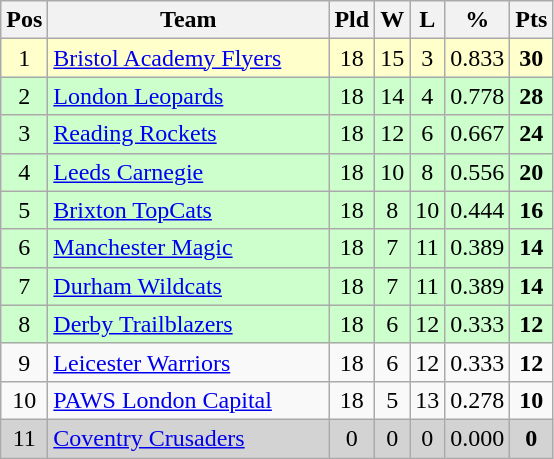<table class="wikitable" style="text-align: center;">
<tr>
<th>Pos</th>
<th scope="col" style="width: 180px;">Team</th>
<th>Pld</th>
<th>W</th>
<th>L</th>
<th>%</th>
<th>Pts</th>
</tr>
<tr style="background: #ffffcc;">
<td>1</td>
<td style="text-align:left;"><a href='#'>Bristol Academy Flyers</a></td>
<td>18</td>
<td>15</td>
<td>3</td>
<td>0.833</td>
<td><strong>30</strong></td>
</tr>
<tr style="background: #ccffcc;">
<td>2</td>
<td style="text-align:left;"><a href='#'>London Leopards</a></td>
<td>18</td>
<td>14</td>
<td>4</td>
<td>0.778</td>
<td><strong>28</strong></td>
</tr>
<tr style="background: #ccffcc;">
<td>3</td>
<td style="text-align:left;"><a href='#'>Reading Rockets</a></td>
<td>18</td>
<td>12</td>
<td>6</td>
<td>0.667</td>
<td><strong>24</strong></td>
</tr>
<tr style="background: #ccffcc;">
<td>4</td>
<td style="text-align:left;"><a href='#'>Leeds Carnegie</a></td>
<td>18</td>
<td>10</td>
<td>8</td>
<td>0.556</td>
<td><strong>20</strong></td>
</tr>
<tr style="background: #ccffcc;">
<td>5</td>
<td style="text-align:left;"><a href='#'>Brixton TopCats</a></td>
<td>18</td>
<td>8</td>
<td>10</td>
<td>0.444</td>
<td><strong>16</strong></td>
</tr>
<tr style="background: #ccffcc;">
<td>6</td>
<td style="text-align:left;"><a href='#'>Manchester Magic</a></td>
<td>18</td>
<td>7</td>
<td>11</td>
<td>0.389</td>
<td><strong>14</strong></td>
</tr>
<tr style="background: #ccffcc;">
<td>7</td>
<td style="text-align:left;"><a href='#'>Durham Wildcats</a></td>
<td>18</td>
<td>7</td>
<td>11</td>
<td>0.389</td>
<td><strong>14</strong></td>
</tr>
<tr style="background: #ccffcc;">
<td>8</td>
<td style="text-align:left;"><a href='#'>Derby Trailblazers</a></td>
<td>18</td>
<td>6</td>
<td>12</td>
<td>0.333</td>
<td><strong>12</strong></td>
</tr>
<tr>
<td>9</td>
<td style="text-align:left;"><a href='#'>Leicester Warriors</a></td>
<td>18</td>
<td>6</td>
<td>12</td>
<td>0.333</td>
<td><strong>12</strong></td>
</tr>
<tr>
<td>10</td>
<td style="text-align:left;"><a href='#'>PAWS London Capital</a></td>
<td>18</td>
<td>5</td>
<td>13</td>
<td>0.278</td>
<td><strong>10</strong></td>
</tr>
<tr style="background: #D3D3D3;">
<td>11</td>
<td style="text-align:left;"><a href='#'>Coventry Crusaders</a></td>
<td>0</td>
<td>0</td>
<td>0</td>
<td>0.000</td>
<td><strong>0</strong></td>
</tr>
</table>
